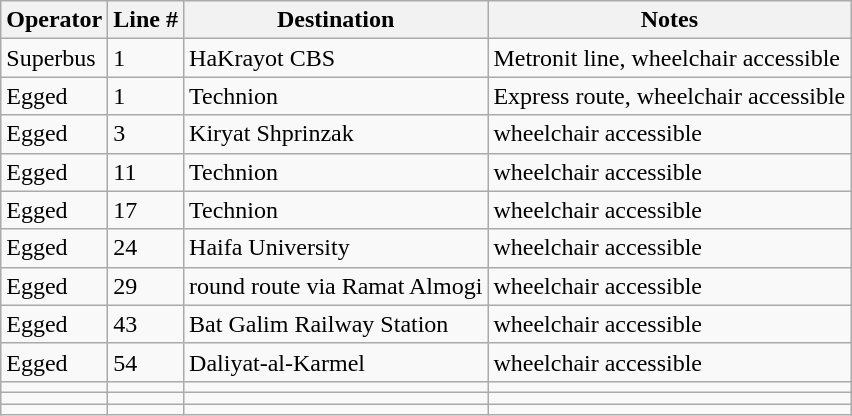<table class="wikitable">
<tr>
<th>Operator</th>
<th>Line #</th>
<th>Destination</th>
<th>Notes</th>
</tr>
<tr>
<td>Superbus</td>
<td>1</td>
<td>HaKrayot CBS</td>
<td>Metronit line, wheelchair accessible</td>
</tr>
<tr>
<td>Egged</td>
<td>1</td>
<td>Technion</td>
<td>Express route, wheelchair accessible</td>
</tr>
<tr>
<td>Egged</td>
<td>3</td>
<td>Kiryat Shprinzak</td>
<td>wheelchair accessible</td>
</tr>
<tr>
<td>Egged</td>
<td>11</td>
<td>Technion</td>
<td>wheelchair accessible</td>
</tr>
<tr>
<td>Egged</td>
<td>17</td>
<td>Technion</td>
<td>wheelchair accessible</td>
</tr>
<tr>
<td>Egged</td>
<td>24</td>
<td>Haifa University</td>
<td>wheelchair accessible</td>
</tr>
<tr>
<td>Egged</td>
<td>29</td>
<td>round route via Ramat Almogi</td>
<td>wheelchair accessible</td>
</tr>
<tr>
<td>Egged</td>
<td>43</td>
<td>Bat Galim Railway Station</td>
<td>wheelchair accessible</td>
</tr>
<tr>
<td>Egged</td>
<td>54</td>
<td>Daliyat-al-Karmel</td>
<td>wheelchair accessible</td>
</tr>
<tr>
<td></td>
<td></td>
<td></td>
<td></td>
</tr>
<tr>
<td></td>
<td></td>
<td></td>
<td></td>
</tr>
<tr>
<td></td>
<td></td>
<td></td>
<td></td>
</tr>
</table>
